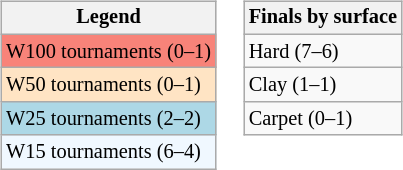<table>
<tr valign=top>
<td><br><table class="wikitable" style="font-size:85%;">
<tr>
<th>Legend</th>
</tr>
<tr style="background:#f88379;">
<td>W100 tournaments (0–1)</td>
</tr>
<tr style="background:#ffe4c4;">
<td>W50 tournaments (0–1)</td>
</tr>
<tr style="background:lightblue;">
<td>W25 tournaments (2–2)</td>
</tr>
<tr style="background:#f0f8ff;">
<td>W15 tournaments (6–4)</td>
</tr>
</table>
</td>
<td><br><table class="wikitable" style="font-size:85%;">
<tr>
<th>Finals by surface</th>
</tr>
<tr>
<td>Hard (7–6)</td>
</tr>
<tr>
<td>Clay (1–1)</td>
</tr>
<tr>
<td>Carpet (0–1)</td>
</tr>
</table>
</td>
</tr>
</table>
